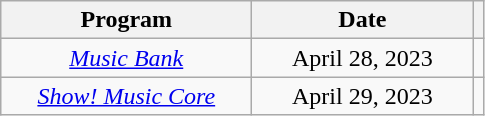<table class="wikitable" style="text-align:center">
<tr>
<th width="160">Program</th>
<th width="140">Date</th>
<th></th>
</tr>
<tr>
<td><em><a href='#'>Music Bank</a></em></td>
<td>April 28, 2023</td>
<td></td>
</tr>
<tr>
<td><em><a href='#'>Show! Music Core</a></em></td>
<td>April 29, 2023</td>
<td></td>
</tr>
</table>
